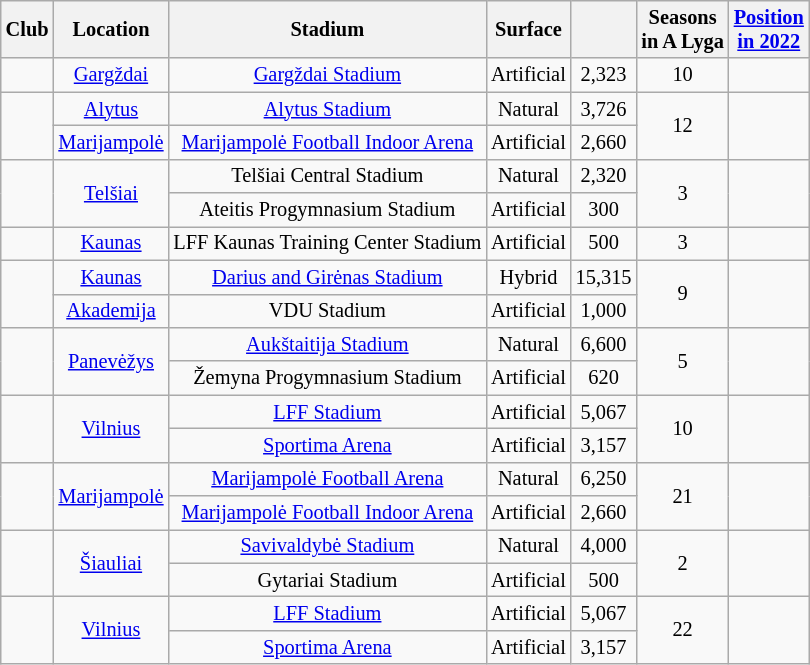<table class="wikitable sortable" style="text-align:center; font-size:85%;">
<tr>
<th>Club</th>
<th>Location</th>
<th>Stadium</th>
<th>Surface</th>
<th></th>
<th>Seasons <br>in A Lyga</th>
<th><a href='#'>Position <br>in 2022</a></th>
</tr>
<tr>
<td></td>
<td><a href='#'>Gargždai</a></td>
<td><a href='#'>Gargždai Stadium</a></td>
<td>Artificial</td>
<td>2,323</td>
<td>10</td>
<td></td>
</tr>
<tr>
<td rowspan=2></td>
<td><a href='#'>Alytus</a></td>
<td><a href='#'>Alytus Stadium</a></td>
<td>Natural</td>
<td>3,726</td>
<td rowspan=2>12</td>
<td rowspan=2></td>
</tr>
<tr>
<td><a href='#'>Marijampolė</a></td>
<td><a href='#'>Marijampolė Football Indoor Arena</a></td>
<td>Artificial</td>
<td>2,660</td>
</tr>
<tr>
<td rowspan=2></td>
<td rowspan=2><a href='#'>Telšiai</a></td>
<td>Telšiai Central Stadium</td>
<td>Natural</td>
<td>2,320</td>
<td rowspan=2>3</td>
<td rowspan=2></td>
</tr>
<tr>
<td>Ateitis Progymnasium Stadium</td>
<td>Artificial</td>
<td>300</td>
</tr>
<tr>
<td></td>
<td><a href='#'>Kaunas</a></td>
<td>LFF Kaunas Training Center Stadium</td>
<td>Artificial</td>
<td>500</td>
<td>3</td>
<td></td>
</tr>
<tr>
<td rowspan=2></td>
<td><a href='#'>Kaunas</a></td>
<td><a href='#'>Darius and Girėnas Stadium</a></td>
<td>Hybrid</td>
<td>15,315</td>
<td rowspan=2>9</td>
<td rowspan=2></td>
</tr>
<tr>
<td><a href='#'>Akademija</a></td>
<td>VDU Stadium</td>
<td>Artificial</td>
<td>1,000</td>
</tr>
<tr>
<td rowspan=2></td>
<td rowspan=2><a href='#'>Panevėžys</a></td>
<td><a href='#'>Aukštaitija Stadium</a></td>
<td>Natural</td>
<td>6,600</td>
<td rowspan=2>5</td>
<td rowspan=2></td>
</tr>
<tr>
<td>Žemyna Progymnasium Stadium</td>
<td>Artificial</td>
<td>620</td>
</tr>
<tr>
<td rowspan=2></td>
<td rowspan=2><a href='#'>Vilnius</a></td>
<td><a href='#'>LFF Stadium</a></td>
<td>Artificial</td>
<td>5,067</td>
<td rowspan=2>10</td>
<td rowspan=2></td>
</tr>
<tr>
<td><a href='#'>Sportima Arena</a></td>
<td>Artificial</td>
<td>3,157</td>
</tr>
<tr>
<td rowspan=2></td>
<td rowspan=2><a href='#'>Marijampolė</a></td>
<td><a href='#'>Marijampolė Football Arena</a></td>
<td>Natural</td>
<td>6,250</td>
<td rowspan=2>21</td>
<td rowspan=2></td>
</tr>
<tr>
<td><a href='#'>Marijampolė Football Indoor Arena</a></td>
<td>Artificial</td>
<td>2,660</td>
</tr>
<tr>
<td rowspan=2></td>
<td rowspan=2><a href='#'>Šiauliai</a></td>
<td><a href='#'>Savivaldybė Stadium</a></td>
<td>Natural</td>
<td>4,000</td>
<td rowspan=2>2</td>
<td rowspan=2></td>
</tr>
<tr>
<td>Gytariai Stadium</td>
<td>Artificial</td>
<td>500</td>
</tr>
<tr>
<td rowspan=2></td>
<td rowspan=2><a href='#'>Vilnius</a></td>
<td><a href='#'>LFF Stadium</a></td>
<td>Artificial</td>
<td>5,067</td>
<td rowspan=2>22</td>
<td rowspan=2></td>
</tr>
<tr>
<td><a href='#'>Sportima Arena</a></td>
<td>Artificial</td>
<td>3,157</td>
</tr>
</table>
